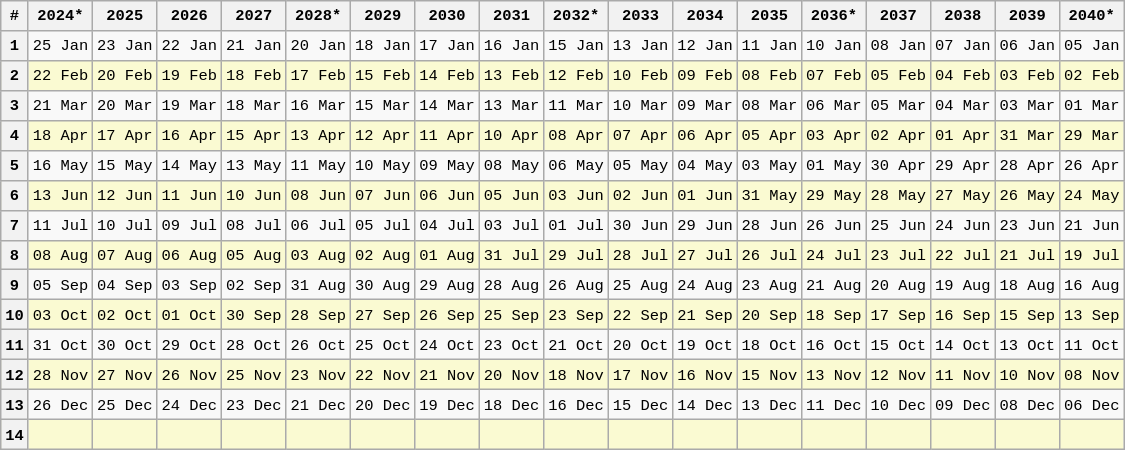<table class="wikitable" style="font-family: monospace; font-size:95%;">
<tr>
<th><small>#</small></th>
<th><small>2024*</small></th>
<th><small>2025</small></th>
<th><small>2026</small></th>
<th><small>2027</small></th>
<th><small>2028*</small></th>
<th><small>2029</small></th>
<th><small>2030</small></th>
<th><small>2031</small></th>
<th><small>2032*</small></th>
<th><small>2033</small></th>
<th><small>2034</small></th>
<th><small>2035</small></th>
<th><small>2036*</small></th>
<th><small>2037</small></th>
<th><small>2038</small></th>
<th><small>2039</small></th>
<th><small>2040*</small></th>
</tr>
<tr>
<th><small>1</small></th>
<td><small>25 Jan</small></td>
<td><small>23 Jan</small></td>
<td><small>22 Jan</small></td>
<td><small>21 Jan</small></td>
<td><small>20 Jan</small></td>
<td><small>18 Jan</small></td>
<td><small>17 Jan</small></td>
<td><small>16 Jan</small></td>
<td><small>15 Jan</small></td>
<td><small>13 Jan</small></td>
<td><small>12 Jan</small></td>
<td><small>11 Jan</small></td>
<td><small>10 Jan</small></td>
<td><small>08 Jan</small></td>
<td><small>07 Jan</small></td>
<td><small>06 Jan</small></td>
<td><small>05 Jan</small></td>
</tr>
<tr style="background:#FAFAD2">
<th><small>2</small></th>
<td><small>22 Feb</small></td>
<td><small>20 Feb</small></td>
<td><small>19 Feb</small></td>
<td><small>18 Feb</small></td>
<td><small>17 Feb</small></td>
<td><small>15 Feb</small></td>
<td><small>14 Feb</small></td>
<td><small>13 Feb</small></td>
<td><small>12 Feb</small></td>
<td><small>10 Feb</small></td>
<td><small>09 Feb</small></td>
<td><small>08 Feb</small></td>
<td><small>07 Feb</small></td>
<td><small>05 Feb</small></td>
<td><small>04 Feb</small></td>
<td><small>03 Feb</small></td>
<td><small>02 Feb</small></td>
</tr>
<tr>
<th><small>3</small></th>
<td><small>21 Mar</small></td>
<td><small>20 Mar</small></td>
<td><small>19 Mar</small></td>
<td><small>18 Mar</small></td>
<td><small>16 Mar</small></td>
<td><small>15 Mar</small></td>
<td><small>14 Mar</small></td>
<td><small>13 Mar</small></td>
<td><small>11 Mar</small></td>
<td><small>10 Mar</small></td>
<td><small>09 Mar</small></td>
<td><small>08 Mar</small></td>
<td><small>06 Mar</small></td>
<td><small>05 Mar</small></td>
<td><small>04 Mar</small></td>
<td><small>03 Mar</small></td>
<td><small>01 Mar</small></td>
</tr>
<tr style="background:#FAFAD2">
<th><small>4</small></th>
<td><small>18 Apr</small></td>
<td><small>17 Apr</small></td>
<td><small>16 Apr</small></td>
<td><small>15 Apr</small></td>
<td><small>13 Apr</small></td>
<td><small>12 Apr</small></td>
<td><small>11 Apr</small></td>
<td><small>10 Apr</small></td>
<td><small>08 Apr</small></td>
<td><small>07 Apr</small></td>
<td><small>06 Apr</small></td>
<td><small>05 Apr</small></td>
<td><small>03 Apr</small></td>
<td><small>02 Apr</small></td>
<td><small>01 Apr</small></td>
<td><small>31 Mar</small></td>
<td><small>29 Mar</small></td>
</tr>
<tr>
<th><small>5</small></th>
<td><small>16 May</small></td>
<td><small>15 May</small></td>
<td><small>14 May</small></td>
<td><small>13 May</small></td>
<td><small>11 May</small></td>
<td><small>10 May</small></td>
<td><small>09 May</small></td>
<td><small>08 May</small></td>
<td><small>06 May</small></td>
<td><small>05 May</small></td>
<td><small>04 May</small></td>
<td><small>03 May</small></td>
<td><small>01 May</small></td>
<td><small>30 Apr</small></td>
<td><small>29 Apr</small></td>
<td><small>28 Apr</small></td>
<td><small>26 Apr</small></td>
</tr>
<tr style="background:#FAFAD2">
<th><small>6</small></th>
<td><small>13 Jun</small></td>
<td><small>12 Jun</small></td>
<td><small>11 Jun</small></td>
<td><small>10 Jun</small></td>
<td><small>08 Jun</small></td>
<td><small>07 Jun</small></td>
<td><small>06 Jun</small></td>
<td><small>05 Jun</small></td>
<td><small>03 Jun</small></td>
<td><small>02 Jun</small></td>
<td><small>01 Jun</small></td>
<td><small>31 May</small></td>
<td><small>29 May</small></td>
<td><small>28 May</small></td>
<td><small>27 May</small></td>
<td><small>26 May</small></td>
<td><small>24 May</small></td>
</tr>
<tr>
<th><small>7</small></th>
<td><small>11 Jul</small></td>
<td><small>10 Jul</small></td>
<td><small>09 Jul</small></td>
<td><small>08 Jul</small></td>
<td><small>06 Jul</small></td>
<td><small>05 Jul</small></td>
<td><small>04 Jul</small></td>
<td><small>03 Jul</small></td>
<td><small>01 Jul</small></td>
<td><small>30 Jun</small></td>
<td><small>29 Jun</small></td>
<td><small>28 Jun</small></td>
<td><small>26 Jun</small></td>
<td><small>25 Jun</small></td>
<td><small>24 Jun</small></td>
<td><small>23 Jun</small></td>
<td><small>21 Jun</small></td>
</tr>
<tr style="background:#FAFAD2">
<th><small>8</small></th>
<td><small>08 Aug</small></td>
<td><small>07 Aug</small></td>
<td><small>06 Aug</small></td>
<td><small>05 Aug</small></td>
<td><small>03 Aug</small></td>
<td><small>02 Aug</small></td>
<td><small>01 Aug</small></td>
<td><small>31 Jul</small></td>
<td><small>29 Jul</small></td>
<td><small>28 Jul</small></td>
<td><small>27 Jul</small></td>
<td><small>26 Jul</small></td>
<td><small>24 Jul</small></td>
<td><small>23 Jul</small></td>
<td><small>22 Jul</small></td>
<td><small>21 Jul</small></td>
<td><small>19 Jul</small></td>
</tr>
<tr>
<th><small>9</small></th>
<td><small>05 Sep</small></td>
<td><small>04 Sep</small></td>
<td><small>03 Sep</small></td>
<td><small>02 Sep</small></td>
<td><small>31 Aug</small></td>
<td><small>30 Aug</small></td>
<td><small>29 Aug</small></td>
<td><small>28 Aug</small></td>
<td><small>26 Aug</small></td>
<td><small>25 Aug</small></td>
<td><small>24 Aug</small></td>
<td><small>23 Aug</small></td>
<td><small>21 Aug</small></td>
<td><small>20 Aug</small></td>
<td><small>19 Aug</small></td>
<td><small>18 Aug</small></td>
<td><small>16 Aug</small></td>
</tr>
<tr style="background:#FAFAD2">
<th><small>10</small></th>
<td><small>03 Oct</small></td>
<td><small>02 Oct</small></td>
<td><small>01 Oct</small></td>
<td><small>30 Sep</small></td>
<td><small>28 Sep</small></td>
<td><small>27 Sep</small></td>
<td><small>26 Sep</small></td>
<td><small>25 Sep</small></td>
<td><small>23 Sep</small></td>
<td><small>22 Sep</small></td>
<td><small>21 Sep</small></td>
<td><small>20 Sep</small></td>
<td><small>18 Sep</small></td>
<td><small>17 Sep</small></td>
<td><small>16 Sep</small></td>
<td><small>15 Sep</small></td>
<td><small>13 Sep</small></td>
</tr>
<tr>
<th><small>11</small></th>
<td><small>31 Oct</small></td>
<td><small>30 Oct</small></td>
<td><small>29 Oct</small></td>
<td><small>28 Oct</small></td>
<td><small>26 Oct</small></td>
<td><small>25 Oct</small></td>
<td><small>24 Oct</small></td>
<td><small>23 Oct</small></td>
<td><small>21 Oct</small></td>
<td><small>20 Oct</small></td>
<td><small>19 Oct</small></td>
<td><small>18 Oct</small></td>
<td><small>16 Oct</small></td>
<td><small>15 Oct</small></td>
<td><small>14 Oct</small></td>
<td><small>13 Oct</small></td>
<td><small>11 Oct</small></td>
</tr>
<tr style="background:#FAFAD2">
<th><small>12</small></th>
<td><small>28 Nov</small></td>
<td><small>27 Nov</small></td>
<td><small>26 Nov</small></td>
<td><small>25 Nov</small></td>
<td><small>23 Nov</small></td>
<td><small>22 Nov</small></td>
<td><small>21 Nov</small></td>
<td><small>20 Nov</small></td>
<td><small>18 Nov</small></td>
<td><small>17 Nov</small></td>
<td><small>16 Nov</small></td>
<td><small>15 Nov</small></td>
<td><small>13 Nov</small></td>
<td><small>12 Nov</small></td>
<td><small>11 Nov</small></td>
<td><small>10 Nov</small></td>
<td><small>08 Nov</small></td>
</tr>
<tr>
<th><small>13</small></th>
<td><small>26 Dec</small></td>
<td><small>25 Dec</small></td>
<td><small>24 Dec</small></td>
<td><small>23 Dec</small></td>
<td><small>21 Dec</small></td>
<td><small>20 Dec</small></td>
<td><small>19 Dec</small></td>
<td><small>18 Dec</small></td>
<td><small>16 Dec</small></td>
<td><small>15 Dec</small></td>
<td><small>14 Dec</small></td>
<td><small>13 Dec</small></td>
<td><small>11 Dec</small></td>
<td><small>10 Dec</small></td>
<td><small>09 Dec</small></td>
<td><small>08 Dec</small></td>
<td><small>06 Dec</small></td>
</tr>
<tr style="background:#FAFAD2">
<th><small>14</small></th>
<td></td>
<td></td>
<td></td>
<td></td>
<td></td>
<td></td>
<td></td>
<td></td>
<td></td>
<td></td>
<td></td>
<td></td>
<td></td>
<td></td>
<td></td>
<td></td>
<td></td>
</tr>
</table>
